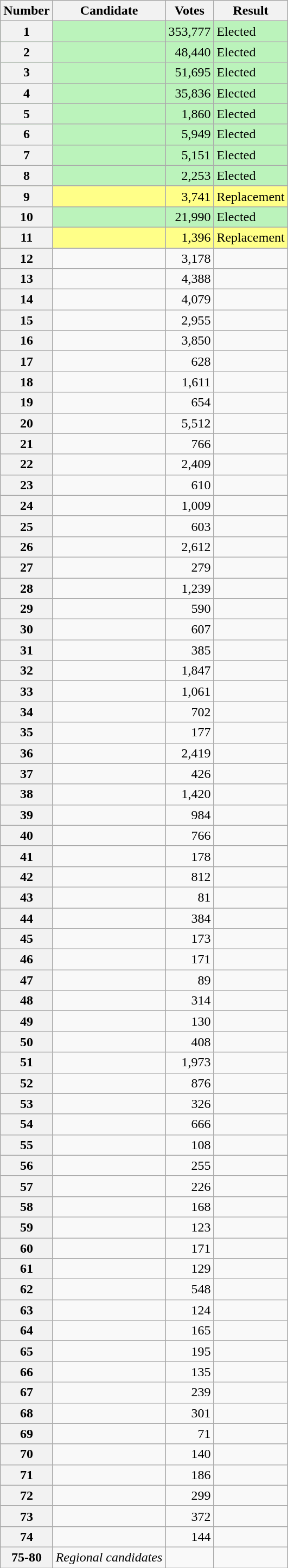<table class="wikitable sortable">
<tr>
<th scope="col">Number</th>
<th scope="col">Candidate</th>
<th scope="col">Votes</th>
<th scope="col">Result</th>
</tr>
<tr bgcolor=bbf3bb>
<th scope="row">1</th>
<td></td>
<td style="text-align:right">353,777</td>
<td>Elected</td>
</tr>
<tr bgcolor=bbf3bb>
<th scope="row">2</th>
<td></td>
<td style="text-align:right">48,440</td>
<td>Elected</td>
</tr>
<tr bgcolor=bbf3bb>
<th scope="row">3</th>
<td></td>
<td style="text-align:right">51,695</td>
<td>Elected</td>
</tr>
<tr bgcolor=bbf3bb>
<th scope="row">4</th>
<td></td>
<td style="text-align:right">35,836</td>
<td>Elected</td>
</tr>
<tr bgcolor=bbf3bb>
<th scope="row">5</th>
<td></td>
<td style="text-align:right">1,860</td>
<td>Elected</td>
</tr>
<tr bgcolor=bbf3bb>
<th scope="row">6</th>
<td></td>
<td style="text-align:right">5,949</td>
<td>Elected</td>
</tr>
<tr bgcolor=bbf3bb>
<th scope="row">7</th>
<td></td>
<td style="text-align:right">5,151</td>
<td>Elected</td>
</tr>
<tr bgcolor=bbf3bb>
<th scope="row">8</th>
<td></td>
<td style="text-align:right">2,253</td>
<td>Elected</td>
</tr>
<tr bgcolor=#FF8>
<th scope="row">9</th>
<td></td>
<td style="text-align:right">3,741</td>
<td>Replacement</td>
</tr>
<tr bgcolor=bbf3bb>
<th scope="row">10</th>
<td></td>
<td style="text-align:right">21,990</td>
<td>Elected</td>
</tr>
<tr bgcolor=#FF8>
<th scope="row">11</th>
<td></td>
<td style="text-align:right">1,396</td>
<td>Replacement</td>
</tr>
<tr>
<th scope="row">12</th>
<td></td>
<td style="text-align:right">3,178</td>
<td></td>
</tr>
<tr>
<th scope="row">13</th>
<td></td>
<td style="text-align:right">4,388</td>
<td></td>
</tr>
<tr>
<th scope="row">14</th>
<td></td>
<td style="text-align:right">4,079</td>
<td></td>
</tr>
<tr>
<th scope="row">15</th>
<td></td>
<td style="text-align:right">2,955</td>
<td></td>
</tr>
<tr>
<th scope="row">16</th>
<td></td>
<td style="text-align:right">3,850</td>
<td></td>
</tr>
<tr>
<th scope="row">17</th>
<td></td>
<td style="text-align:right">628</td>
<td></td>
</tr>
<tr>
<th scope="row">18</th>
<td></td>
<td style="text-align:right">1,611</td>
<td></td>
</tr>
<tr>
<th scope="row">19</th>
<td></td>
<td style="text-align:right">654</td>
<td></td>
</tr>
<tr>
<th scope="row">20</th>
<td></td>
<td style="text-align:right">5,512</td>
<td></td>
</tr>
<tr>
<th scope="row">21</th>
<td></td>
<td style="text-align:right">766</td>
<td></td>
</tr>
<tr>
<th scope="row">22</th>
<td></td>
<td style="text-align:right">2,409</td>
<td></td>
</tr>
<tr>
<th scope="row">23</th>
<td></td>
<td style="text-align:right">610</td>
<td></td>
</tr>
<tr>
<th scope="row">24</th>
<td></td>
<td style="text-align:right">1,009</td>
<td></td>
</tr>
<tr>
<th scope="row">25</th>
<td></td>
<td style="text-align:right">603</td>
<td></td>
</tr>
<tr>
<th scope="row">26</th>
<td></td>
<td style="text-align:right">2,612</td>
<td></td>
</tr>
<tr>
<th scope="row">27</th>
<td></td>
<td style="text-align:right">279</td>
<td></td>
</tr>
<tr>
<th scope="row">28</th>
<td></td>
<td style="text-align:right">1,239</td>
<td></td>
</tr>
<tr>
<th scope="row">29</th>
<td></td>
<td style="text-align:right">590</td>
<td></td>
</tr>
<tr>
<th scope="row">30</th>
<td></td>
<td style="text-align:right">607</td>
<td></td>
</tr>
<tr>
<th scope="row">31</th>
<td></td>
<td style="text-align:right">385</td>
<td></td>
</tr>
<tr>
<th scope="row">32</th>
<td></td>
<td style="text-align:right">1,847</td>
<td></td>
</tr>
<tr>
<th scope="row">33</th>
<td></td>
<td style="text-align:right">1,061</td>
<td></td>
</tr>
<tr>
<th scope="row">34</th>
<td></td>
<td style="text-align:right">702</td>
<td></td>
</tr>
<tr>
<th scope="row">35</th>
<td></td>
<td style="text-align:right">177</td>
<td></td>
</tr>
<tr>
<th scope="row">36</th>
<td></td>
<td style="text-align:right">2,419</td>
<td></td>
</tr>
<tr>
<th scope="row">37</th>
<td></td>
<td style="text-align:right">426</td>
<td></td>
</tr>
<tr>
<th scope="row">38</th>
<td></td>
<td style="text-align:right">1,420</td>
<td></td>
</tr>
<tr>
<th scope="row">39</th>
<td></td>
<td style="text-align:right">984</td>
<td></td>
</tr>
<tr>
<th scope="row">40</th>
<td></td>
<td style="text-align:right">766</td>
<td></td>
</tr>
<tr>
<th scope="row">41</th>
<td></td>
<td style="text-align:right">178</td>
<td></td>
</tr>
<tr>
<th scope="row">42</th>
<td></td>
<td style="text-align:right">812</td>
<td></td>
</tr>
<tr>
<th scope="row">43</th>
<td></td>
<td style="text-align:right">81</td>
<td></td>
</tr>
<tr>
<th scope="row">44</th>
<td></td>
<td style="text-align:right">384</td>
<td></td>
</tr>
<tr>
<th scope="row">45</th>
<td></td>
<td style="text-align:right">173</td>
<td></td>
</tr>
<tr>
<th scope="row">46</th>
<td></td>
<td style="text-align:right">171</td>
<td></td>
</tr>
<tr>
<th scope="row">47</th>
<td></td>
<td style="text-align:right">89</td>
<td></td>
</tr>
<tr>
<th scope="row">48</th>
<td></td>
<td style="text-align:right">314</td>
<td></td>
</tr>
<tr>
<th scope="row">49</th>
<td></td>
<td style="text-align:right">130</td>
<td></td>
</tr>
<tr>
<th scope="row">50</th>
<td></td>
<td style="text-align:right">408</td>
<td></td>
</tr>
<tr>
<th scope="row">51</th>
<td></td>
<td style="text-align:right">1,973</td>
<td></td>
</tr>
<tr>
<th scope="row">52</th>
<td></td>
<td style="text-align:right">876</td>
<td></td>
</tr>
<tr>
<th scope="row">53</th>
<td></td>
<td style="text-align:right">326</td>
<td></td>
</tr>
<tr>
<th scope="row">54</th>
<td></td>
<td style="text-align:right">666</td>
<td></td>
</tr>
<tr>
<th scope="row">55</th>
<td></td>
<td style="text-align:right">108</td>
<td></td>
</tr>
<tr>
<th scope="row">56</th>
<td></td>
<td style="text-align:right">255</td>
<td></td>
</tr>
<tr>
<th scope="row">57</th>
<td></td>
<td style="text-align:right">226</td>
<td></td>
</tr>
<tr>
<th scope="row">58</th>
<td></td>
<td style="text-align:right">168</td>
<td></td>
</tr>
<tr>
<th scope="row">59</th>
<td></td>
<td style="text-align:right">123</td>
<td></td>
</tr>
<tr>
<th scope="row">60</th>
<td></td>
<td style="text-align:right">171</td>
<td></td>
</tr>
<tr>
<th scope="row">61</th>
<td></td>
<td style="text-align:right">129</td>
<td></td>
</tr>
<tr>
<th scope="row">62</th>
<td></td>
<td style="text-align:right">548</td>
<td></td>
</tr>
<tr>
<th scope="row">63</th>
<td></td>
<td style="text-align:right">124</td>
<td></td>
</tr>
<tr>
<th scope="row">64</th>
<td></td>
<td style="text-align:right">165</td>
<td></td>
</tr>
<tr>
<th scope="row">65</th>
<td></td>
<td style="text-align:right">195</td>
<td></td>
</tr>
<tr>
<th scope="row">66</th>
<td></td>
<td style="text-align:right">135</td>
<td></td>
</tr>
<tr>
<th scope="row">67</th>
<td></td>
<td style="text-align:right">239</td>
<td></td>
</tr>
<tr>
<th scope="row">68</th>
<td></td>
<td style="text-align:right">301</td>
<td></td>
</tr>
<tr>
<th scope="row">69</th>
<td></td>
<td style="text-align:right">71</td>
<td></td>
</tr>
<tr>
<th scope="row">70</th>
<td></td>
<td style="text-align:right">140</td>
<td></td>
</tr>
<tr>
<th scope="row">71</th>
<td></td>
<td style="text-align:right">186</td>
<td></td>
</tr>
<tr>
<th scope="row">72</th>
<td></td>
<td style="text-align:right">299</td>
<td></td>
</tr>
<tr>
<th scope="row">73</th>
<td></td>
<td style="text-align:right">372</td>
<td></td>
</tr>
<tr>
<th scope="row">74</th>
<td></td>
<td style="text-align:right">144</td>
<td></td>
</tr>
<tr>
<th scope="row">75-80</th>
<td><em>Regional candidates</em></td>
<td style="text-align:right"></td>
<td></td>
</tr>
</table>
